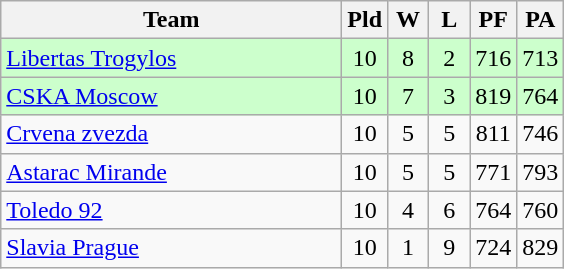<table class="wikitable" style="text-align:center">
<tr>
<th width=220>Team</th>
<th width=20>Pld</th>
<th width=20>W</th>
<th width=20>L</th>
<th width=20>PF</th>
<th width=20>PA</th>
</tr>
<tr bgcolor="#ccffcc">
<td align="left"> <a href='#'>Libertas Trogylos</a></td>
<td>10</td>
<td>8</td>
<td>2</td>
<td>716</td>
<td>713</td>
</tr>
<tr bgcolor="#ccffcc">
<td align="left"> <a href='#'>CSKA Moscow</a></td>
<td>10</td>
<td>7</td>
<td>3</td>
<td>819</td>
<td>764</td>
</tr>
<tr>
<td align="left"> <a href='#'>Crvena zvezda</a></td>
<td>10</td>
<td>5</td>
<td>5</td>
<td>811</td>
<td>746</td>
</tr>
<tr>
<td align="left"> <a href='#'>Astarac Mirande</a></td>
<td>10</td>
<td>5</td>
<td>5</td>
<td>771</td>
<td>793</td>
</tr>
<tr>
<td align="left"> <a href='#'>Toledo 92</a></td>
<td>10</td>
<td>4</td>
<td>6</td>
<td>764</td>
<td>760</td>
</tr>
<tr>
<td align="left"> <a href='#'>Slavia Prague</a></td>
<td>10</td>
<td>1</td>
<td>9</td>
<td>724</td>
<td>829</td>
</tr>
</table>
